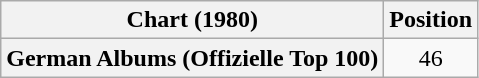<table class="wikitable plainrowheaders" style="text-align:center">
<tr>
<th scope="col">Chart (1980)</th>
<th scope="col">Position</th>
</tr>
<tr>
<th scope="row">German Albums (Offizielle Top 100)</th>
<td>46</td>
</tr>
</table>
